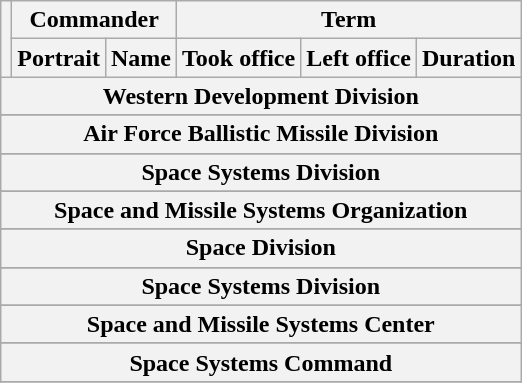<table class="wikitable" style="text-align:center;">
<tr>
<th rowspan=2></th>
<th colspan=2>Commander</th>
<th colspan=3>Term</th>
</tr>
<tr>
<th>Portrait</th>
<th>Name</th>
<th>Took office</th>
<th>Left office</th>
<th>Duration</th>
</tr>
<tr>
<th colspan=6>Western Development Division</th>
</tr>
<tr>
</tr>
<tr>
<th colspan=6>Air Force Ballistic Missile Division</th>
</tr>
<tr>
</tr>
<tr>
<th colspan=6>Space Systems Division</th>
</tr>
<tr>
</tr>
<tr>
<th colspan=6>Space and Missile Systems Organization</th>
</tr>
<tr>
</tr>
<tr>
<th colspan=6>Space Division</th>
</tr>
<tr>
</tr>
<tr>
<th colspan=6>Space Systems Division</th>
</tr>
<tr>
</tr>
<tr>
<th colspan=6>Space and Missile Systems Center</th>
</tr>
<tr>
</tr>
<tr>
<th colspan=6>Space Systems Command</th>
</tr>
<tr>
</tr>
</table>
